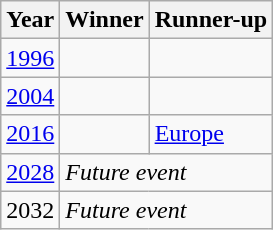<table class="wikitable">
<tr>
<th>Year</th>
<th>Winner</th>
<th>Runner-up</th>
</tr>
<tr>
<td><a href='#'>1996</a></td>
<td></td>
<td></td>
</tr>
<tr>
<td><a href='#'>2004</a></td>
<td></td>
<td></td>
</tr>
<tr>
<td><a href='#'>2016</a></td>
<td></td>
<td><a href='#'>Europe</a></td>
</tr>
<tr>
<td><a href='#'>2028</a></td>
<td colspan=2><em>Future event</em></td>
</tr>
<tr>
<td>2032</td>
<td colspan=2><em>Future event</em></td>
</tr>
</table>
